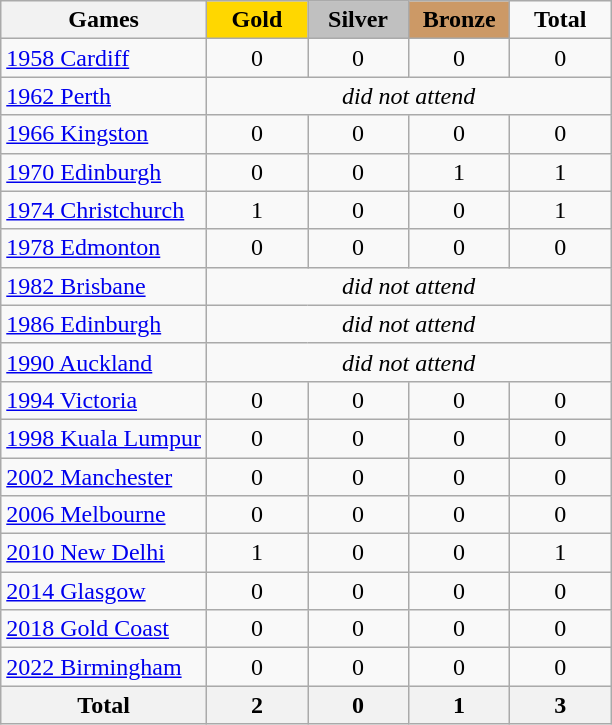<table class="wikitable" style="text-align:center">
<tr>
<th>Games</th>
<td width=60 bgcolor=gold><strong>Gold</strong></td>
<td width=60 bgcolor=silver><strong>Silver</strong></td>
<td width=60 bgcolor=cc9966><strong>Bronze</strong></td>
<td width=60><strong>Total</strong></td>
</tr>
<tr>
<td align=left><a href='#'>1958 Cardiff</a></td>
<td>0</td>
<td>0</td>
<td>0</td>
<td>0</td>
</tr>
<tr>
<td align=left><a href='#'>1962 Perth</a></td>
<td colspan=4><em>did not attend</em></td>
</tr>
<tr>
<td align=left><a href='#'>1966 Kingston</a></td>
<td>0</td>
<td>0</td>
<td>0</td>
<td>0</td>
</tr>
<tr>
<td align=left><a href='#'>1970 Edinburgh</a></td>
<td>0</td>
<td>0</td>
<td>1</td>
<td>1</td>
</tr>
<tr>
<td align=left><a href='#'>1974 Christchurch</a></td>
<td>1</td>
<td>0</td>
<td>0</td>
<td>1</td>
</tr>
<tr>
<td align=left><a href='#'>1978 Edmonton</a></td>
<td>0</td>
<td>0</td>
<td>0</td>
<td>0</td>
</tr>
<tr>
<td align=left><a href='#'>1982 Brisbane</a></td>
<td colspan=4><em>did not attend</em></td>
</tr>
<tr>
<td align=left><a href='#'>1986 Edinburgh</a></td>
<td colspan=4><em>did not attend</em></td>
</tr>
<tr>
<td align=left><a href='#'>1990 Auckland</a></td>
<td colspan=4><em>did not attend</em></td>
</tr>
<tr>
<td align=left><a href='#'>1994 Victoria</a></td>
<td>0</td>
<td>0</td>
<td>0</td>
<td>0</td>
</tr>
<tr>
<td align=left><a href='#'>1998 Kuala Lumpur</a></td>
<td>0</td>
<td>0</td>
<td>0</td>
<td>0</td>
</tr>
<tr>
<td align=left><a href='#'>2002 Manchester</a></td>
<td>0</td>
<td>0</td>
<td>0</td>
<td>0</td>
</tr>
<tr>
<td align=left><a href='#'>2006 Melbourne</a></td>
<td>0</td>
<td>0</td>
<td>0</td>
<td>0</td>
</tr>
<tr>
<td align=left><a href='#'>2010 New Delhi</a></td>
<td>1</td>
<td>0</td>
<td>0</td>
<td>1</td>
</tr>
<tr>
<td align=left><a href='#'>2014 Glasgow</a></td>
<td>0</td>
<td>0</td>
<td>0</td>
<td>0</td>
</tr>
<tr>
<td align=left><a href='#'>2018 Gold Coast</a></td>
<td>0</td>
<td>0</td>
<td>0</td>
<td>0</td>
</tr>
<tr>
<td align=left><a href='#'>2022 Birmingham</a></td>
<td>0</td>
<td>0</td>
<td>0</td>
<td>0</td>
</tr>
<tr>
<th>Total</th>
<th>2</th>
<th>0</th>
<th>1</th>
<th>3</th>
</tr>
</table>
